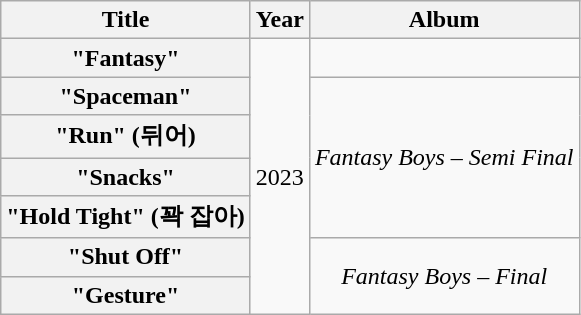<table class="wikitable plainrowheaders" style="text-align:center">
<tr>
<th scope="col">Title</th>
<th scope="col">Year</th>
<th scope="col">Album</th>
</tr>
<tr>
<th scope="row">"Fantasy"</th>
<td rowspan="8">2023</td>
<td></td>
</tr>
<tr>
<th scope="row">"Spaceman"</th>
<td rowspan="4"><em>Fantasy Boys – Semi Final</em></td>
</tr>
<tr>
<th scope="row">"Run" (뒤어)</th>
</tr>
<tr>
<th scope="row">"Snacks"</th>
</tr>
<tr>
<th scope="row">"Hold Tight" (꽉 잡아)</th>
</tr>
<tr>
<th scope="row">"Shut Off"</th>
<td rowspan="2"><em>Fantasy Boys – Final</em></td>
</tr>
<tr>
<th scope="row">"Gesture"</th>
</tr>
</table>
